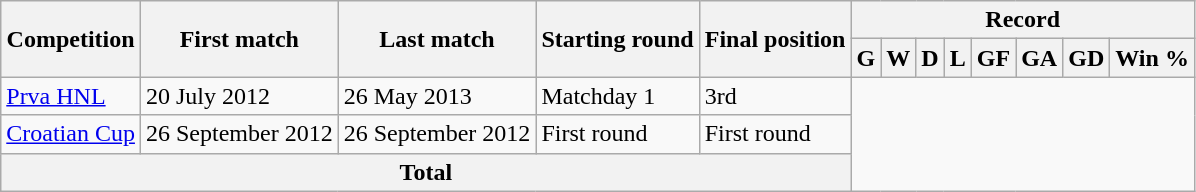<table class="wikitable" style="text-align: center">
<tr>
<th rowspan="2">Competition</th>
<th rowspan="2">First match</th>
<th rowspan="2">Last match</th>
<th rowspan="2">Starting round</th>
<th rowspan="2">Final position</th>
<th colspan="8">Record</th>
</tr>
<tr>
<th>G</th>
<th>W</th>
<th>D</th>
<th>L</th>
<th>GF</th>
<th>GA</th>
<th>GD</th>
<th>Win %</th>
</tr>
<tr>
<td align=left><a href='#'>Prva HNL</a></td>
<td align=left>20 July 2012</td>
<td align=left>26 May 2013</td>
<td align=left>Matchday 1</td>
<td align=left>3rd<br></td>
</tr>
<tr>
<td align=left><a href='#'>Croatian Cup</a></td>
<td align=left>26 September 2012</td>
<td align=left>26 September 2012</td>
<td align=left>First round</td>
<td align=left>First round<br></td>
</tr>
<tr>
<th colspan="5">Total<br></th>
</tr>
</table>
